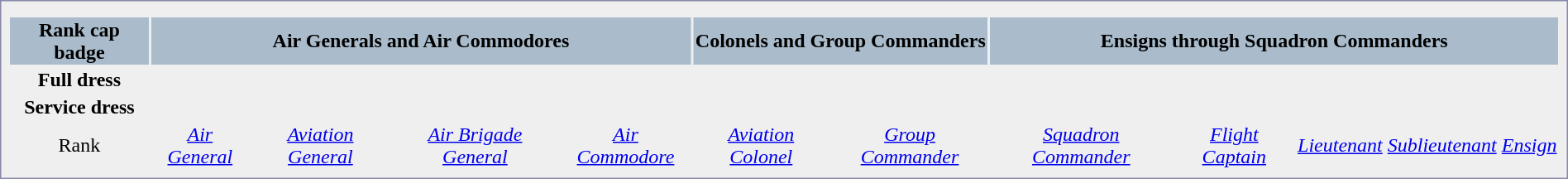<table style="border:1px solid #8888aa; background-color:#efefef; padding:5px; font-size:100%; margin: 0px 12px 12px 0px;width:100%">
<tr>
</tr>
<tr bgcolor="#aabccc">
</tr>
<tr>
</tr>
<tr bgcolor="#aabccc">
<th>Rank cap badge</th>
<th colspan=4>Air Generals and Air Commodores</th>
<th colspan=2>Colonels and Group Commanders</th>
<th colspan=5>Ensigns through Squadron Commanders</th>
</tr>
<tr align=center>
<th>Full dress</th>
<th colspan=4></th>
<th colspan=2></th>
<th colspan=5></th>
</tr>
<tr align=center>
<th>Service dress</th>
<th colspan=4></th>
<th colspan=2></th>
<th colspan=5></th>
</tr>
<tr align="center">
<td>Rank</td>
<td><em><a href='#'>Air General</a></em></td>
<td><em><a href='#'>Aviation General</a></em></td>
<td><em><a href='#'>Air Brigade General</a></em></td>
<td><em><a href='#'>Air Commodore</a></em></td>
<td><em><a href='#'>Aviation Colonel</a></em></td>
<td><em><a href='#'>Group Commander</a></em></td>
<td><em><a href='#'>Squadron Commander</a></em></td>
<td><em> <a href='#'>Flight Captain</a></em></td>
<td><em><a href='#'>Lieutenant</a></em></td>
<td><em><a href='#'>Sublieutenant</a></em></td>
<td><em><a href='#'>Ensign</a></em></td>
</tr>
</table>
